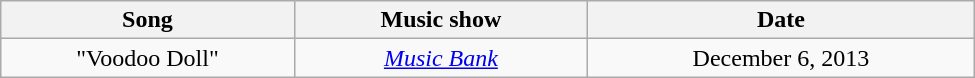<table class="wikitable" style="text-align:center; width:650px;">
<tr>
<th style="width:150px;">Song</th>
<th style="width:150px;">Music show</th>
<th style="width:200px;">Date</th>
</tr>
<tr>
<td>"Voodoo Doll"</td>
<td><em><a href='#'>Music Bank</a></em></td>
<td>December 6, 2013</td>
</tr>
</table>
